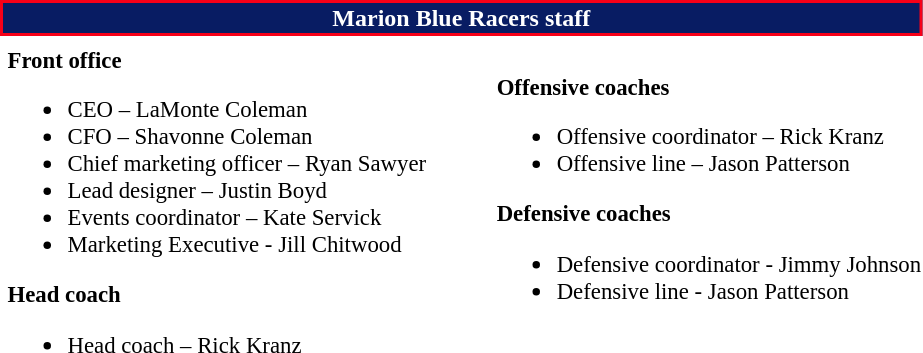<table class="toccolours" style="text-align: left;">
<tr>
<th colspan="7" style="background:#081C63; color:white; text-align: center; border:2px solid #F70018;"><strong>Marion Blue Racers staff</strong></th>
</tr>
<tr>
<td colspan=7 align="right"></td>
</tr>
<tr>
<td valign="top"></td>
<td style="font-size: 95%;" valign="top"><strong>Front office</strong><br><ul><li>CEO – LaMonte Coleman</li><li>CFO – Shavonne Coleman</li><li>Chief marketing officer – Ryan Sawyer</li><li>Lead designer – Justin Boyd</li><li>Events coordinator – Kate Servick</li><li>Marketing Executive - Jill Chitwood</li></ul><strong>Head coach</strong><ul><li>Head coach – Rick Kranz</li></ul></td>
<td width="35"> </td>
<td valign="top"></td>
<td style="font-size: 95%;" valign="top"><br><strong>Offensive coaches</strong><ul><li>Offensive coordinator – Rick Kranz</li><li>Offensive line – Jason Patterson</li></ul><strong>Defensive coaches</strong><ul><li>Defensive coordinator - Jimmy Johnson</li><li>Defensive line - Jason Patterson</li></ul></td>
</tr>
</table>
